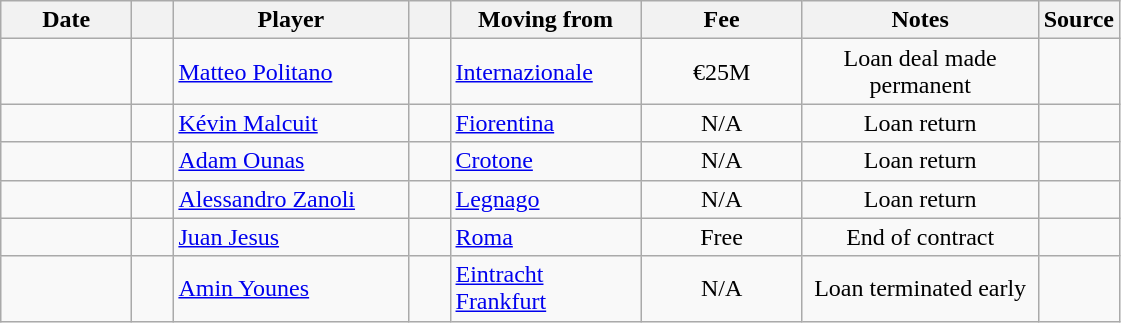<table class="wikitable sortable">
<tr>
<th style="width:80px;">Date</th>
<th style="width:20px;"></th>
<th style="width:150px;">Player</th>
<th style="width:20px;"></th>
<th style="width:120px;">Moving from</th>
<th style="width:100px;" class="unsortable">Fee</th>
<th style="width:150px;" class="unsortable">Notes</th>
<th style="width:20px;">Source</th>
</tr>
<tr>
<td></td>
<td align=center></td>
<td> <a href='#'>Matteo Politano</a></td>
<td align=center></td>
<td> <a href='#'>Internazionale</a></td>
<td align=center>€25M</td>
<td align=center>Loan deal made permanent</td>
<td></td>
</tr>
<tr>
<td></td>
<td align=center></td>
<td> <a href='#'>Kévin Malcuit</a></td>
<td align=center></td>
<td> <a href='#'>Fiorentina</a></td>
<td align=center>N/A</td>
<td align=center>Loan return</td>
<td></td>
</tr>
<tr>
<td></td>
<td align=center></td>
<td> <a href='#'>Adam Ounas</a></td>
<td align=center></td>
<td> <a href='#'>Crotone</a></td>
<td align=center>N/A</td>
<td align=center>Loan return</td>
<td></td>
</tr>
<tr>
<td></td>
<td align=center></td>
<td> <a href='#'>Alessandro Zanoli</a></td>
<td align=center></td>
<td> <a href='#'>Legnago</a></td>
<td align=center>N/A</td>
<td align=center>Loan return</td>
<td></td>
</tr>
<tr>
<td></td>
<td align=center></td>
<td> <a href='#'>Juan Jesus</a></td>
<td align=center></td>
<td> <a href='#'>Roma</a></td>
<td align=center>Free</td>
<td align=center>End of contract</td>
<td></td>
</tr>
<tr>
<td></td>
<td align=center></td>
<td> <a href='#'>Amin Younes</a></td>
<td align=center></td>
<td> <a href='#'>Eintracht Frankfurt</a></td>
<td align=center>N/A</td>
<td align=center>Loan terminated early</td>
<td></td>
</tr>
</table>
